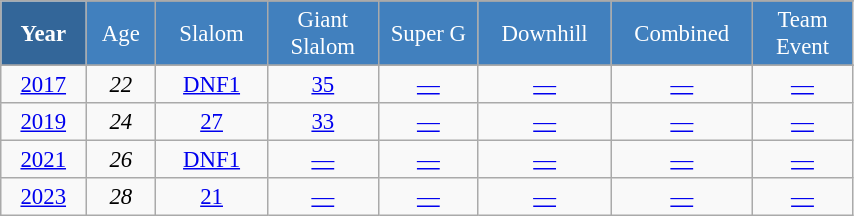<table class="wikitable" style="font-size:95%; text-align:center; border:grey solid 1px; border-collapse:collapse;" width="45%">
<tr style="background-color:#369; color:white;">
<td rowspan="2" colspan="1" width="4%"><strong>Year</strong></td>
</tr>
<tr style="background-color:#4180be; color:white;">
<td width="3%">Age</td>
<td width="5%">Slalom</td>
<td width="5%">Giant<br>Slalom</td>
<td width="5%">Super G</td>
<td width="5%">Downhill</td>
<td width="5%">Combined</td>
<td width="5%">Team Event</td>
</tr>
<tr style="background-color:#8CB2D8; color:white;">
</tr>
<tr>
<td><a href='#'>2017</a></td>
<td><em>22</em></td>
<td><a href='#'>DNF1</a></td>
<td><a href='#'>35</a></td>
<td><a href='#'>—</a></td>
<td><a href='#'>—</a></td>
<td><a href='#'>—</a></td>
<td><a href='#'>—</a></td>
</tr>
<tr>
<td><a href='#'>2019</a></td>
<td><em>24</em></td>
<td><a href='#'>27</a></td>
<td><a href='#'>33</a></td>
<td><a href='#'>—</a></td>
<td><a href='#'>—</a></td>
<td><a href='#'>—</a></td>
<td><a href='#'>—</a></td>
</tr>
<tr>
<td><a href='#'>2021</a></td>
<td><em>26</em></td>
<td><a href='#'>DNF1</a></td>
<td><a href='#'>—</a></td>
<td><a href='#'>—</a></td>
<td><a href='#'>—</a></td>
<td><a href='#'>—</a></td>
<td><a href='#'>—</a></td>
</tr>
<tr>
<td><a href='#'>2023</a></td>
<td><em>28</em></td>
<td><a href='#'>21</a></td>
<td><a href='#'>—</a></td>
<td><a href='#'>—</a></td>
<td><a href='#'>—</a></td>
<td><a href='#'>—</a></td>
<td><a href='#'>—</a></td>
</tr>
</table>
